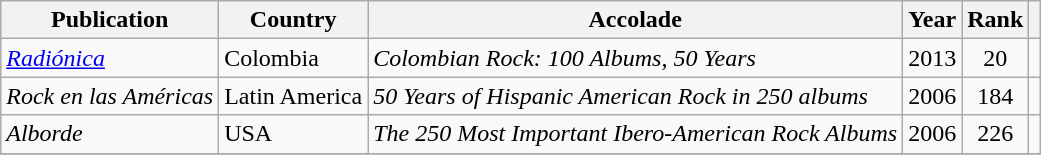<table class="sortable wikitable">
<tr>
<th>Publication</th>
<th>Country</th>
<th>Accolade</th>
<th>Year</th>
<th>Rank</th>
<th class="unsortable"></th>
</tr>
<tr>
<td><em><a href='#'>Radiónica</a></em></td>
<td>Colombia</td>
<td><em>Colombian Rock: 100 Albums, 50 Years</em></td>
<td>2013</td>
<td align="center">20</td>
<td></td>
</tr>
<tr>
<td><em>Rock en las Américas</em></td>
<td>Latin America</td>
<td><em>50 Years of Hispanic American Rock in 250 albums</em></td>
<td>2006</td>
<td align="center">184</td>
<td></td>
</tr>
<tr>
<td><em>Alborde</em></td>
<td>USA</td>
<td><em>The 250 Most Important Ibero-American Rock Albums</em></td>
<td>2006</td>
<td align="center">226</td>
<td></td>
</tr>
<tr>
</tr>
</table>
